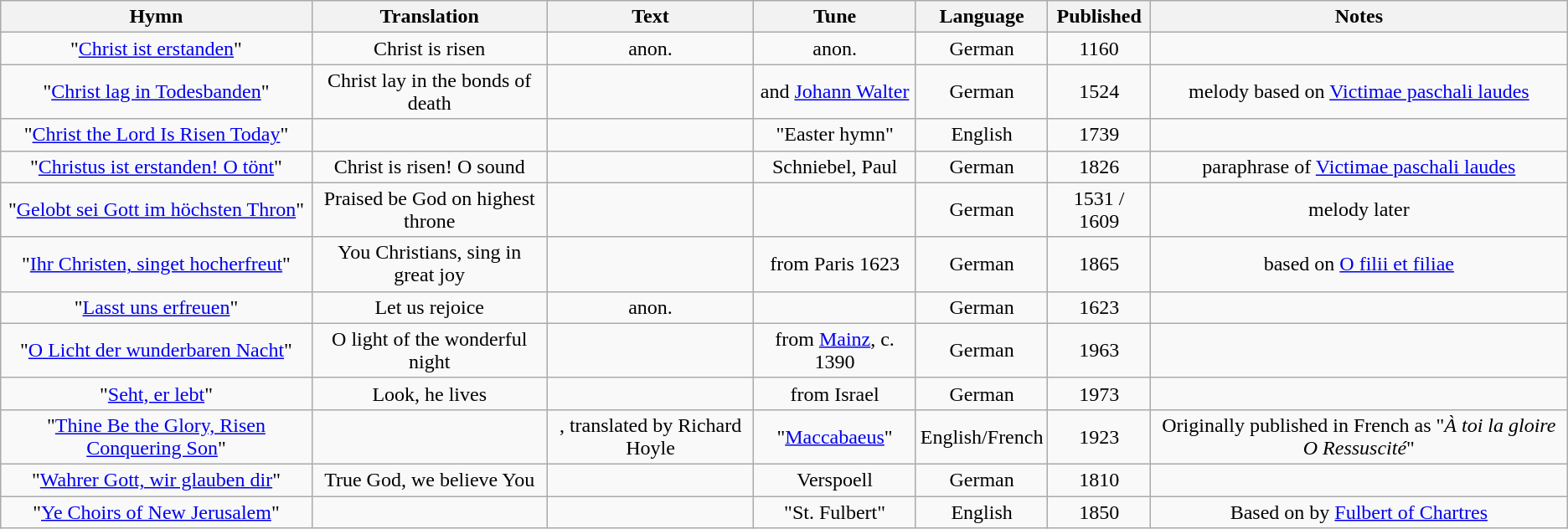<table class="wikitable sortable" style="text-align:center;">
<tr>
<th>Hymn</th>
<th>Translation</th>
<th>Text</th>
<th>Tune</th>
<th>Language</th>
<th>Published</th>
<th>Notes</th>
</tr>
<tr>
<td>"<a href='#'>Christ ist erstanden</a>"</td>
<td>Christ is risen</td>
<td>anon.</td>
<td>anon.</td>
<td>German</td>
<td>1160</td>
<td></td>
</tr>
<tr>
<td>"<a href='#'>Christ lag in Todesbanden</a>"</td>
<td>Christ lay in the bonds of death</td>
<td></td>
<td> and <a href='#'>Johann Walter</a></td>
<td>German</td>
<td>1524</td>
<td>melody based on <a href='#'>Victimae paschali laudes</a></td>
</tr>
<tr>
<td>"<a href='#'>Christ the Lord Is Risen Today</a>"</td>
<td></td>
<td></td>
<td>"Easter hymn"</td>
<td>English</td>
<td>1739</td>
<td></td>
</tr>
<tr>
<td>"<a href='#'>Christus ist erstanden! O tönt</a>"</td>
<td>Christ is risen! O sound</td>
<td></td>
<td>Schniebel, Paul</td>
<td>German</td>
<td>1826</td>
<td>paraphrase of <a href='#'>Victimae paschali laudes</a></td>
</tr>
<tr>
<td>"<a href='#'>Gelobt sei Gott im höchsten Thron</a>"</td>
<td>Praised be God on highest throne</td>
<td></td>
<td></td>
<td>German</td>
<td>1531 / 1609</td>
<td>melody later</td>
</tr>
<tr>
<td>"<a href='#'>Ihr Christen, singet hocherfreut</a>"</td>
<td>You Christians, sing in great joy</td>
<td></td>
<td>from Paris 1623</td>
<td>German</td>
<td>1865</td>
<td>based on <a href='#'>O filii et filiae</a></td>
</tr>
<tr>
<td>"<a href='#'>Lasst uns erfreuen</a>"</td>
<td>Let us rejoice</td>
<td>anon.</td>
<td></td>
<td>German</td>
<td>1623</td>
<td></td>
</tr>
<tr>
<td>"<a href='#'>O Licht der wunderbaren Nacht</a>"</td>
<td>O light of the wonderful night</td>
<td></td>
<td>from <a href='#'>Mainz</a>, c. 1390</td>
<td>German</td>
<td>1963</td>
<td></td>
</tr>
<tr>
<td>"<a href='#'>Seht, er lebt</a>"</td>
<td>Look, he lives</td>
<td></td>
<td>from Israel</td>
<td>German</td>
<td>1973</td>
<td></td>
</tr>
<tr>
<td>"<a href='#'>Thine Be the Glory, Risen Conquering Son</a>"</td>
<td></td>
<td>, translated by Richard Hoyle</td>
<td>"<a href='#'>Maccabaeus</a>"</td>
<td>English/French</td>
<td>1923</td>
<td>Originally published in French as "<em>À toi la gloire O Ressuscité</em>"</td>
</tr>
<tr>
<td>"<a href='#'>Wahrer Gott, wir glauben dir</a>"</td>
<td>True God, we believe You</td>
<td></td>
<td>Verspoell</td>
<td>German</td>
<td>1810</td>
<td></td>
</tr>
<tr>
<td>"<a href='#'>Ye Choirs of New Jerusalem</a>"</td>
<td></td>
<td></td>
<td>"St. Fulbert"</td>
<td>English</td>
<td>1850</td>
<td>Based on  by <a href='#'>Fulbert of Chartres</a></td>
</tr>
</table>
